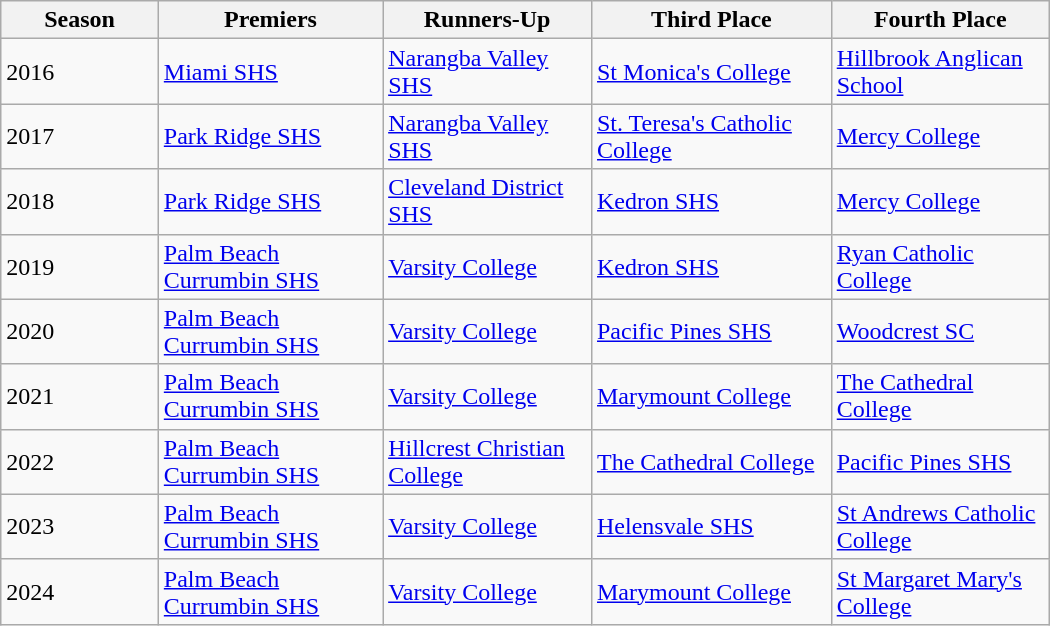<table class="wikitable sortable" width="700px">
<tr>
<th width=05px>Season</th>
<th width=060px>Premiers</th>
<th width=060px>Runners-Up</th>
<th width=060px>Third Place</th>
<th width=060px>Fourth Place</th>
</tr>
<tr>
<td>2016</td>
<td><a href='#'>Miami SHS</a></td>
<td><a href='#'>Narangba Valley SHS</a></td>
<td><a href='#'>St Monica's College</a></td>
<td><a href='#'>Hillbrook Anglican School</a></td>
</tr>
<tr>
<td>2017</td>
<td><a href='#'>Park Ridge SHS</a></td>
<td><a href='#'>Narangba Valley SHS</a></td>
<td><a href='#'>St. Teresa's Catholic College</a></td>
<td><a href='#'>Mercy College</a></td>
</tr>
<tr>
<td>2018</td>
<td><a href='#'>Park Ridge SHS</a></td>
<td><a href='#'>Cleveland District SHS</a></td>
<td><a href='#'>Kedron SHS</a></td>
<td><a href='#'>Mercy College</a></td>
</tr>
<tr>
<td>2019</td>
<td><a href='#'>Palm Beach Currumbin SHS</a></td>
<td><a href='#'>Varsity College</a></td>
<td><a href='#'>Kedron SHS</a></td>
<td><a href='#'>Ryan Catholic College</a></td>
</tr>
<tr>
<td>2020</td>
<td><a href='#'>Palm Beach Currumbin SHS</a></td>
<td><a href='#'>Varsity College</a></td>
<td><a href='#'>Pacific Pines SHS</a></td>
<td><a href='#'>Woodcrest SC</a></td>
</tr>
<tr>
<td>2021</td>
<td><a href='#'>Palm Beach Currumbin SHS</a></td>
<td><a href='#'>Varsity College</a></td>
<td><a href='#'>Marymount College</a></td>
<td><a href='#'>The Cathedral College</a></td>
</tr>
<tr>
<td>2022</td>
<td><a href='#'>Palm Beach Currumbin SHS</a></td>
<td><a href='#'>Hillcrest Christian College</a></td>
<td><a href='#'>The Cathedral College</a></td>
<td><a href='#'>Pacific Pines SHS</a></td>
</tr>
<tr>
<td>2023</td>
<td><a href='#'>Palm Beach Currumbin SHS</a></td>
<td><a href='#'>Varsity College</a></td>
<td><a href='#'>Helensvale SHS</a></td>
<td><a href='#'>St Andrews Catholic College</a></td>
</tr>
<tr>
<td>2024</td>
<td><a href='#'>Palm Beach Currumbin SHS</a></td>
<td><a href='#'>Varsity College</a></td>
<td><a href='#'>Marymount College</a></td>
<td><a href='#'>St Margaret Mary's College</a></td>
</tr>
</table>
